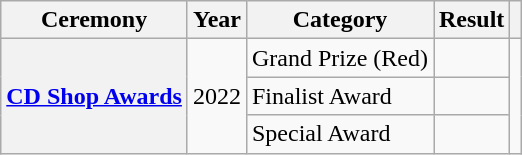<table class="wikitable plainrowheaders">
<tr>
<th scope="col">Ceremony</th>
<th scope="col">Year</th>
<th scope="col">Category</th>
<th scope="col">Result</th>
<th scope="col" class="unsortable"></th>
</tr>
<tr>
<th scope="row" rowspan="3"><a href='#'>CD Shop Awards</a></th>
<td style="text-align:center" rowspan="3">2022</td>
<td>Grand Prize (Red)</td>
<td></td>
<td style="text-align:center" rowspan="3"></td>
</tr>
<tr>
<td>Finalist Award</td>
<td></td>
</tr>
<tr>
<td>Special Award</td>
<td></td>
</tr>
</table>
